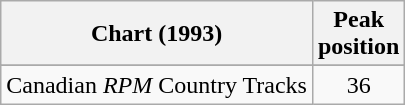<table class="wikitable sortable">
<tr>
<th align="left">Chart (1993)</th>
<th align="center">Peak<br>position</th>
</tr>
<tr>
</tr>
<tr>
<td align="left">Canadian <em>RPM</em> Country Tracks</td>
<td align="center">36</td>
</tr>
</table>
